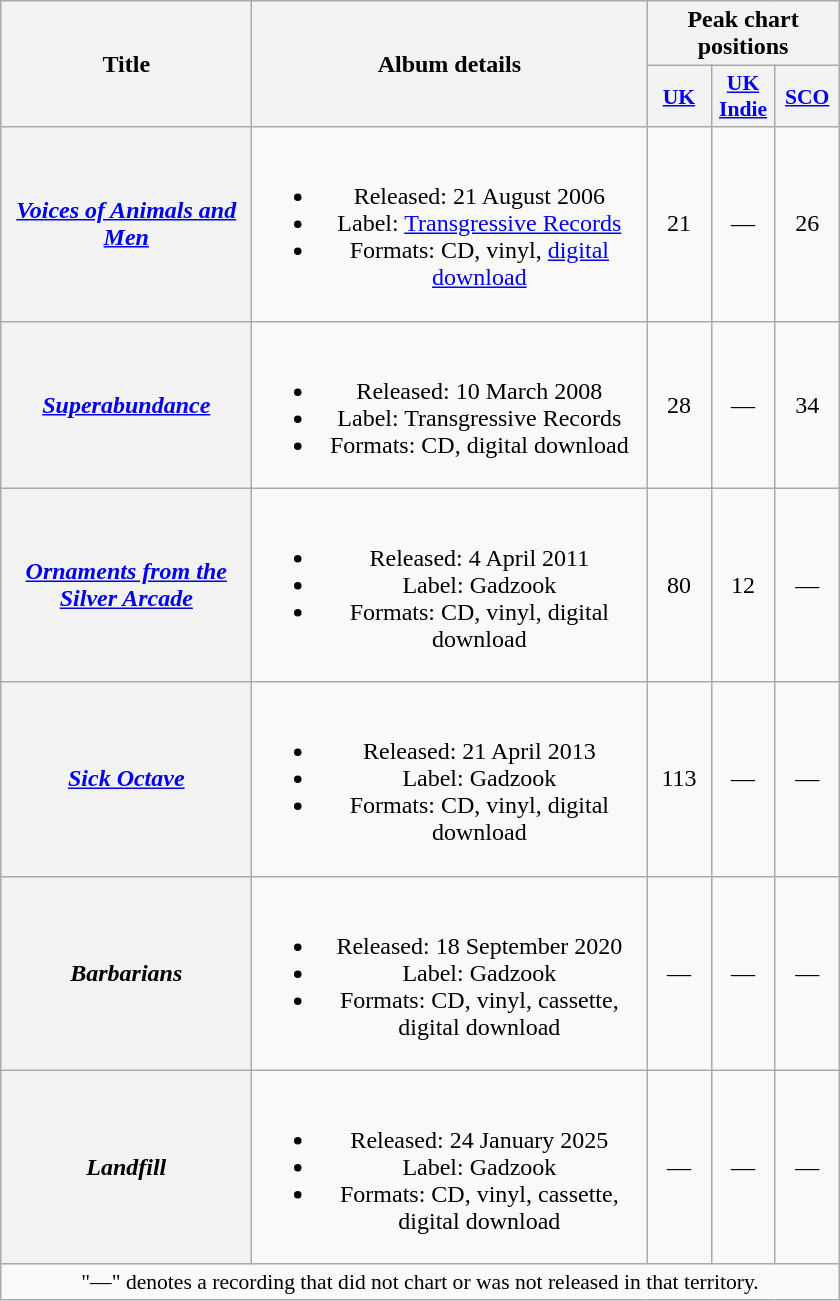<table class="wikitable plainrowheaders" style="text-align:center;">
<tr>
<th scope="col" rowspan="2" style="width:10em;">Title</th>
<th scope="col" rowspan="2" style="width:16em;">Album details</th>
<th scope="col" colspan="3">Peak chart positions</th>
</tr>
<tr>
<th scope="col" style="width:2.5em;font-size:90%;"><a href='#'>UK</a><br></th>
<th scope="col" style="width:2.5em;font-size:90%;"><a href='#'>UK<br>Indie</a><br></th>
<th scope="col" style="width:2.5em;font-size:90%;"><a href='#'>SCO</a><br></th>
</tr>
<tr>
<th scope="row"><em><a href='#'>Voices of Animals and Men</a></em></th>
<td><br><ul><li>Released: 21 August 2006</li><li>Label: <a href='#'>Transgressive Records</a></li><li>Formats: CD, vinyl, <a href='#'>digital download</a></li></ul></td>
<td style="text-align:center;">21</td>
<td style="text-align:center;">—</td>
<td style="text-align:center;">26</td>
</tr>
<tr>
<th scope="row"><em><a href='#'>Superabundance</a></em></th>
<td><br><ul><li>Released: 10 March 2008</li><li>Label: Transgressive Records</li><li>Formats: CD, digital download</li></ul></td>
<td style="text-align:center;">28</td>
<td style="text-align:center;">—</td>
<td style="text-align:center;">34</td>
</tr>
<tr>
<th scope="row"><em><a href='#'>Ornaments from the Silver Arcade</a></em></th>
<td><br><ul><li>Released: 4 April 2011</li><li>Label: Gadzook</li><li>Formats: CD, vinyl, digital download</li></ul></td>
<td style="text-align:center;">80</td>
<td style="text-align:center;">12</td>
<td style="text-align:center;">—</td>
</tr>
<tr>
<th scope="row"><em><a href='#'>Sick Octave</a></em></th>
<td><br><ul><li>Released: 21 April 2013</li><li>Label: Gadzook</li><li>Formats: CD, vinyl, digital download</li></ul></td>
<td style="text-align:center;">113</td>
<td style="text-align:center;">—</td>
<td style="text-align:center;">—</td>
</tr>
<tr>
<th scope="row"><em>Barbarians</em></th>
<td><br><ul><li>Released: 18 September 2020</li><li>Label: Gadzook</li><li>Formats: CD, vinyl, cassette, digital download</li></ul></td>
<td style="text-align:center;">—</td>
<td style="text-align:center;">—</td>
<td style="text-align:center;">—</td>
</tr>
<tr>
<th scope="row"><em>Landfill</em></th>
<td><br><ul><li>Released: 24 January 2025</li><li>Label: Gadzook</li><li>Formats: CD, vinyl, cassette, digital download</li></ul></td>
<td style="text-align:center;">—</td>
<td style="text-align:center;">—</td>
<td style="text-align:center;">—</td>
</tr>
<tr>
<td colspan="6" style="font-size:90%">"—" denotes a recording that did not chart or was not released in that territory.</td>
</tr>
</table>
